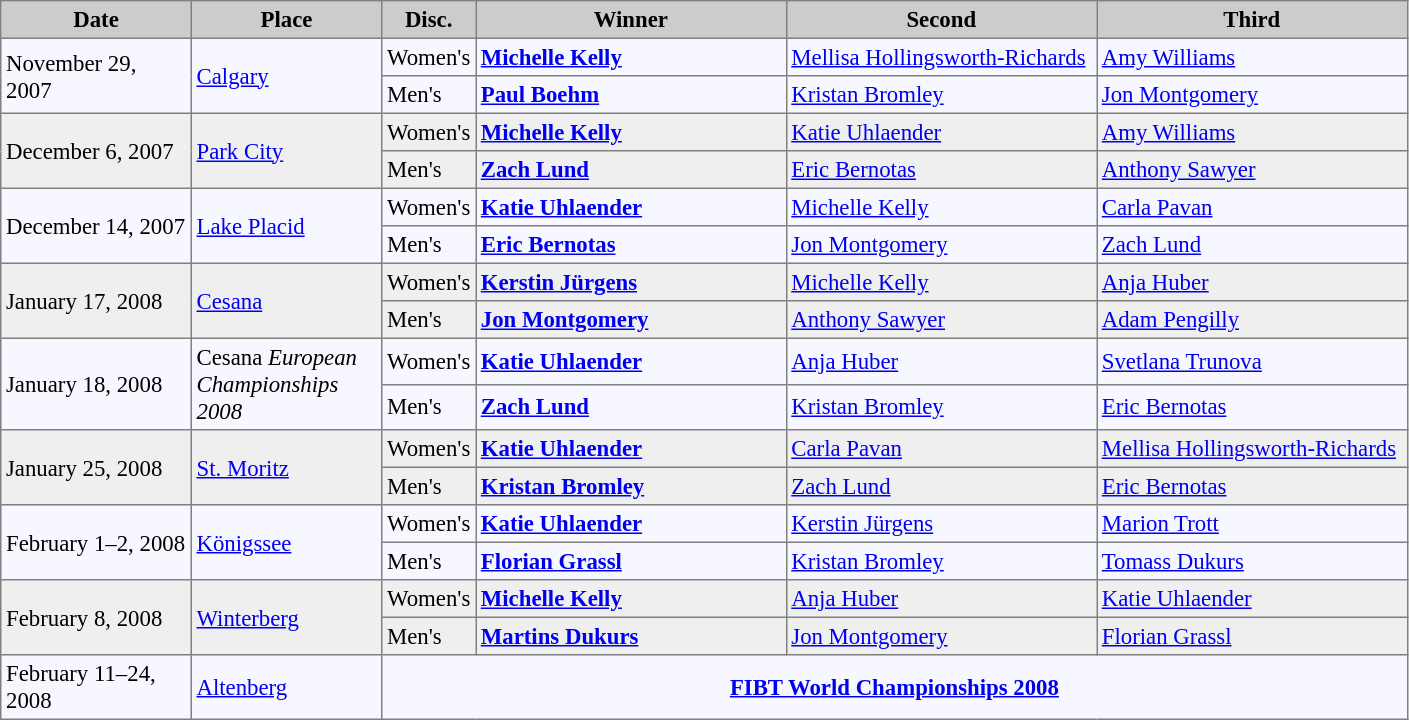<table bgcolor="#f7f8ff" cellpadding="3" cellspacing="0" border="1" style="font-size: 95%; border: gray solid 1px; border-collapse: collapse;">
<tr bgcolor="#CCCCCC">
<td align="center" width="120"><strong>Date</strong></td>
<td align="center" width="120"><strong>Place</strong></td>
<td align="center" width="50"><strong>Disc.</strong></td>
<td align="center" width="200"><strong>Winner</strong></td>
<td align="center" width="200"><strong>Second</strong></td>
<td align="center" width="200"><strong>Third</strong></td>
</tr>
<tr align="left">
<td rowspan="2">November 29, 2007</td>
<td rowspan="2"> <a href='#'>Calgary</a></td>
<td>Women's</td>
<td> <strong><a href='#'>Michelle Kelly</a></strong></td>
<td> <a href='#'>Mellisa Hollingsworth-Richards</a></td>
<td> <a href='#'>Amy Williams</a></td>
</tr>
<tr align="left">
<td>Men's</td>
<td> <strong><a href='#'>Paul Boehm</a></strong></td>
<td> <a href='#'>Kristan Bromley</a></td>
<td> <a href='#'>Jon Montgomery</a></td>
</tr>
<tr align="left" bgcolor="#EFEFEF">
<td rowspan="2">December 6, 2007</td>
<td rowspan="2"> <a href='#'>Park City</a></td>
<td>Women's</td>
<td> <strong><a href='#'>Michelle Kelly</a></strong></td>
<td> <a href='#'>Katie Uhlaender</a></td>
<td> <a href='#'>Amy Williams</a></td>
</tr>
<tr align="left" bgcolor="#EFEFEF">
<td>Men's</td>
<td> <strong><a href='#'>Zach Lund</a></strong></td>
<td> <a href='#'>Eric Bernotas</a></td>
<td>  <a href='#'>Anthony Sawyer</a></td>
</tr>
<tr align="left">
<td rowspan="2">December 14, 2007</td>
<td rowspan="2"> <a href='#'>Lake Placid</a></td>
<td>Women's</td>
<td> <strong><a href='#'>Katie Uhlaender</a></strong></td>
<td>  <a href='#'>Michelle Kelly</a></td>
<td> <a href='#'>Carla Pavan</a></td>
</tr>
<tr align="left">
<td>Men's</td>
<td> <strong><a href='#'>Eric Bernotas</a></strong></td>
<td> <a href='#'>Jon Montgomery</a></td>
<td>  <a href='#'>Zach Lund</a></td>
</tr>
<tr align="left" bgcolor="#EFEFEF">
<td rowspan="2">January 17, 2008</td>
<td rowspan="2"> <a href='#'>Cesana</a></td>
<td>Women's</td>
<td>  <strong><a href='#'>Kerstin Jürgens</a></strong></td>
<td>  <a href='#'>Michelle Kelly</a></td>
<td>  <a href='#'>Anja Huber</a></td>
</tr>
<tr align="left"  bgcolor="#EFEFEF">
<td>Men's</td>
<td> <strong><a href='#'>Jon Montgomery</a></strong></td>
<td>  <a href='#'>Anthony Sawyer</a></td>
<td> <a href='#'>Adam Pengilly</a></td>
</tr>
<tr align="left">
<td rowspan="2">January 18, 2008</td>
<td rowspan="2"> Cesana <em> European Championships 2008 </em></td>
<td>Women's</td>
<td> <strong><a href='#'>Katie Uhlaender</a></strong></td>
<td>  <a href='#'>Anja Huber</a></td>
<td>  <a href='#'>Svetlana Trunova</a></td>
</tr>
<tr align="left">
<td>Men's</td>
<td> <strong><a href='#'>Zach Lund</a></strong></td>
<td> <a href='#'>Kristan Bromley</a></td>
<td> <a href='#'>Eric Bernotas</a></td>
</tr>
<tr align="left"  bgcolor="#EFEFEF">
<td rowspan="2">January 25, 2008</td>
<td rowspan="2"> <a href='#'>St. Moritz</a></td>
<td>Women's</td>
<td> <strong><a href='#'>Katie Uhlaender</a></strong></td>
<td> <a href='#'>Carla Pavan</a></td>
<td> <a href='#'>Mellisa Hollingsworth-Richards</a></td>
</tr>
<tr align="left"  bgcolor="#EFEFEF">
<td>Men's</td>
<td> <strong><a href='#'>Kristan Bromley</a></strong></td>
<td> <a href='#'>Zach Lund</a></td>
<td> <a href='#'>Eric Bernotas</a></td>
</tr>
<tr align="left">
<td rowspan="2">February 1–2, 2008</td>
<td rowspan="2"> <a href='#'>Königssee</a></td>
<td>Women's</td>
<td> <strong><a href='#'>Katie Uhlaender</a></strong></td>
<td>   <a href='#'>Kerstin Jürgens</a></td>
<td>  <a href='#'>Marion Trott</a></td>
</tr>
<tr align="left">
<td>Men's</td>
<td> <strong><a href='#'>Florian Grassl</a></strong></td>
<td> <a href='#'>Kristan Bromley</a></td>
<td> <a href='#'>Tomass Dukurs</a></td>
</tr>
<tr align="left"   bgcolor="#EFEFEF">
<td rowspan="2">February 8, 2008</td>
<td rowspan="2"> <a href='#'>Winterberg</a></td>
<td>Women's</td>
<td>  <strong><a href='#'>Michelle Kelly</a></strong></td>
<td>  <a href='#'>Anja Huber</a></td>
<td> <a href='#'>Katie Uhlaender</a></td>
</tr>
<tr align="left"    bgcolor="#EFEFEF">
<td>Men's</td>
<td> <strong><a href='#'>Martins Dukurs</a></strong></td>
<td> <a href='#'>Jon Montgomery</a></td>
<td> <a href='#'>Florian Grassl</a></td>
</tr>
<tr align="left">
<td>February 11–24, 2008</td>
<td> <a href='#'>Altenberg</a></td>
<td align="center" colspan="4"><strong><a href='#'>FIBT World Championships 2008</a></strong></td>
</tr>
</table>
